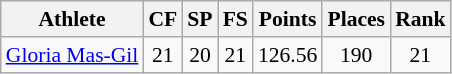<table class="wikitable" border="1" style="font-size:90%">
<tr>
<th>Athlete</th>
<th>CF</th>
<th>SP</th>
<th>FS</th>
<th>Points</th>
<th>Places</th>
<th>Rank</th>
</tr>
<tr align=center>
<td align=left><a href='#'>Gloria Mas-Gil</a></td>
<td>21</td>
<td>20</td>
<td>21</td>
<td>126.56</td>
<td>190</td>
<td>21</td>
</tr>
</table>
